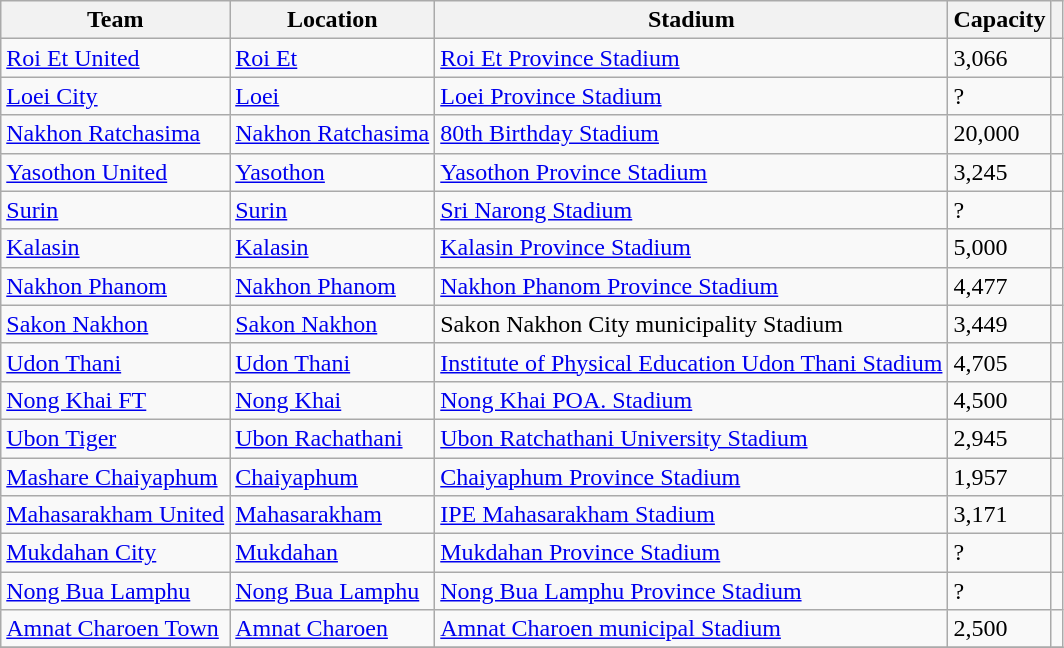<table class="wikitable sortable">
<tr>
<th>Team</th>
<th>Location</th>
<th>Stadium</th>
<th>Capacity</th>
<th class="unsortable"></th>
</tr>
<tr>
<td><a href='#'>Roi Et United</a></td>
<td><a href='#'>Roi Et</a></td>
<td><a href='#'>Roi Et Province Stadium</a></td>
<td>3,066</td>
<td></td>
</tr>
<tr>
<td><a href='#'>Loei City</a></td>
<td><a href='#'>Loei</a></td>
<td><a href='#'>Loei Province Stadium</a></td>
<td>?</td>
<td></td>
</tr>
<tr>
<td><a href='#'>Nakhon Ratchasima</a></td>
<td><a href='#'>Nakhon Ratchasima</a></td>
<td><a href='#'>80th Birthday Stadium</a></td>
<td>20,000</td>
<td></td>
</tr>
<tr>
<td><a href='#'>Yasothon United</a></td>
<td><a href='#'>Yasothon</a></td>
<td><a href='#'>Yasothon Province Stadium</a></td>
<td>3,245</td>
<td></td>
</tr>
<tr>
<td><a href='#'>Surin</a></td>
<td><a href='#'>Surin</a></td>
<td><a href='#'>Sri Narong Stadium</a></td>
<td>?</td>
<td></td>
</tr>
<tr>
<td><a href='#'>Kalasin</a></td>
<td><a href='#'>Kalasin</a></td>
<td><a href='#'>Kalasin Province Stadium</a></td>
<td>5,000</td>
<td></td>
</tr>
<tr>
<td><a href='#'>Nakhon Phanom</a></td>
<td><a href='#'>Nakhon Phanom</a></td>
<td><a href='#'>Nakhon Phanom Province Stadium</a></td>
<td>4,477</td>
<td></td>
</tr>
<tr>
<td><a href='#'>Sakon Nakhon</a></td>
<td><a href='#'>Sakon Nakhon</a></td>
<td>Sakon Nakhon City municipality Stadium</td>
<td>3,449</td>
<td></td>
</tr>
<tr>
<td><a href='#'>Udon Thani</a></td>
<td><a href='#'>Udon Thani</a></td>
<td><a href='#'>Institute of Physical Education Udon Thani Stadium</a></td>
<td>4,705</td>
<td></td>
</tr>
<tr>
<td><a href='#'>Nong Khai FT</a></td>
<td><a href='#'>Nong Khai</a></td>
<td><a href='#'>Nong Khai POA. Stadium</a></td>
<td>4,500</td>
<td></td>
</tr>
<tr>
<td><a href='#'>Ubon Tiger</a></td>
<td><a href='#'>Ubon Rachathani</a></td>
<td><a href='#'>Ubon Ratchathani University Stadium</a></td>
<td>2,945</td>
<td></td>
</tr>
<tr>
<td><a href='#'>Mashare Chaiyaphum</a></td>
<td><a href='#'>Chaiyaphum</a></td>
<td><a href='#'>Chaiyaphum Province Stadium</a></td>
<td>1,957</td>
<td></td>
</tr>
<tr>
<td><a href='#'>Mahasarakham United</a></td>
<td><a href='#'>Mahasarakham</a></td>
<td><a href='#'>IPE Mahasarakham Stadium</a></td>
<td>3,171</td>
<td></td>
</tr>
<tr>
<td><a href='#'>Mukdahan City</a></td>
<td><a href='#'>Mukdahan</a></td>
<td><a href='#'>Mukdahan Province Stadium</a></td>
<td>?</td>
<td></td>
</tr>
<tr>
<td><a href='#'>Nong Bua Lamphu</a></td>
<td><a href='#'>Nong Bua Lamphu</a></td>
<td><a href='#'>Nong Bua Lamphu Province Stadium</a></td>
<td>?</td>
<td></td>
</tr>
<tr>
<td><a href='#'>Amnat Charoen Town</a></td>
<td><a href='#'>Amnat Charoen</a></td>
<td><a href='#'>Amnat Charoen municipal Stadium</a></td>
<td>2,500</td>
<td></td>
</tr>
<tr>
</tr>
</table>
